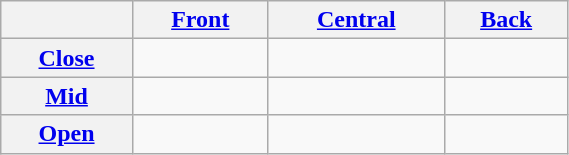<table class="wikitable" style="margin:auto:" align="center" style="text-align:center" width="30%">
<tr>
<th></th>
<th><a href='#'>Front</a></th>
<th><a href='#'>Central</a></th>
<th><a href='#'>Back</a></th>
</tr>
<tr align="center">
<th><a href='#'>Close</a></th>
<td> </td>
<td> </td>
<td> </td>
</tr>
<tr align="center">
<th><a href='#'>Mid</a></th>
<td></td>
<td> </td>
<td></td>
</tr>
<tr align="center">
<th><a href='#'>Open</a></th>
<td></td>
<td></td>
<td></td>
</tr>
</table>
